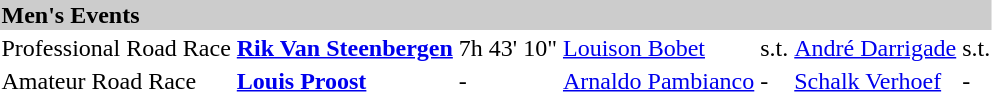<table>
<tr bgcolor="#cccccc">
<td colspan=7><strong>Men's Events</strong></td>
</tr>
<tr>
<td>Professional Road Race<br></td>
<td><strong><a href='#'>Rik Van Steenbergen</a></strong><br><small></small></td>
<td>7h 43' 10"</td>
<td><a href='#'>Louison Bobet</a><br><small></small></td>
<td>s.t.</td>
<td><a href='#'>André Darrigade</a><br><small></small></td>
<td>s.t.</td>
</tr>
<tr>
<td>Amateur Road Race</td>
<td><strong><a href='#'>Louis Proost</a></strong><br><small></small></td>
<td>-</td>
<td><a href='#'>Arnaldo Pambianco</a><br><small></small></td>
<td>-</td>
<td><a href='#'>Schalk Verhoef</a><br><small></small></td>
<td>-</td>
</tr>
<tr>
</tr>
</table>
